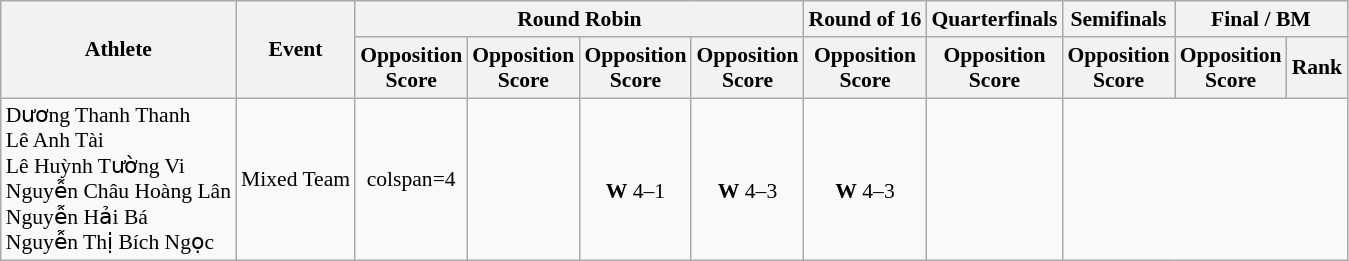<table class="wikitable" style="font-size:90%">
<tr>
<th rowspan=2>Athlete</th>
<th rowspan=2>Event</th>
<th colspan=4>Round Robin</th>
<th>Round of 16</th>
<th>Quarterfinals</th>
<th>Semifinals</th>
<th colspan=2>Final / BM</th>
</tr>
<tr style="font-size:95">
<th>Opposition<br>Score</th>
<th>Opposition<br>Score</th>
<th>Opposition<br>Score</th>
<th>Opposition<br>Score</th>
<th>Opposition<br>Score</th>
<th>Opposition<br>Score</th>
<th>Opposition<br>Score</th>
<th>Opposition<br>Score</th>
<th>Rank</th>
</tr>
<tr align=center>
<td align=left>Dương Thanh Thanh<br>Lê Anh Tài<br>Lê Huỳnh Tường Vi<br>Nguyễn Châu Hoàng Lân<br>Nguyễn Hải Bá<br>Nguyễn Thị Bích Ngọc</td>
<td align=left>Mixed Team</td>
<td>colspan=4 </td>
<td></td>
<td><br><strong>W</strong> 4–1</td>
<td><br><strong>W</strong> 4–3</td>
<td><br><strong>W</strong> 4–3</td>
<td></td>
</tr>
</table>
